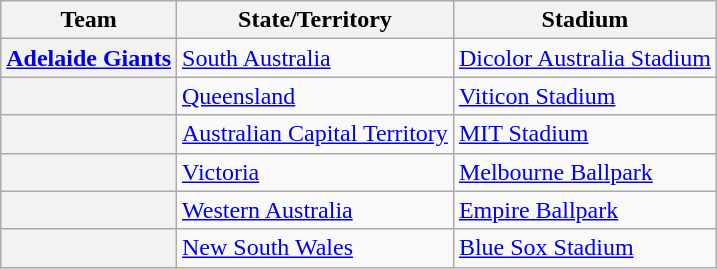<table class="wikitable sortable plainrowheaders" style="font-size:100%;">
<tr>
<th scope="col">Team</th>
<th scope="col">State/Territory</th>
<th scope="col">Stadium</th>
</tr>
<tr>
<th scope="row"><a href='#'>Adelaide Giants</a></th>
<td><a href='#'>South Australia</a></td>
<td><a href='#'>Dicolor Australia Stadium</a></td>
</tr>
<tr>
<th scope="row"></th>
<td><a href='#'>Queensland</a></td>
<td><a href='#'>Viticon Stadium</a></td>
</tr>
<tr>
<th scope="row"></th>
<td><a href='#'>Australian Capital Territory</a></td>
<td><a href='#'>MIT Stadium</a></td>
</tr>
<tr>
<th scope="row"></th>
<td><a href='#'>Victoria</a></td>
<td><a href='#'>Melbourne Ballpark</a></td>
</tr>
<tr>
<th scope="row"></th>
<td><a href='#'>Western Australia</a></td>
<td><a href='#'>Empire Ballpark</a></td>
</tr>
<tr>
<th scope="row"></th>
<td><a href='#'>New South Wales</a></td>
<td><a href='#'>Blue Sox Stadium</a></td>
</tr>
</table>
